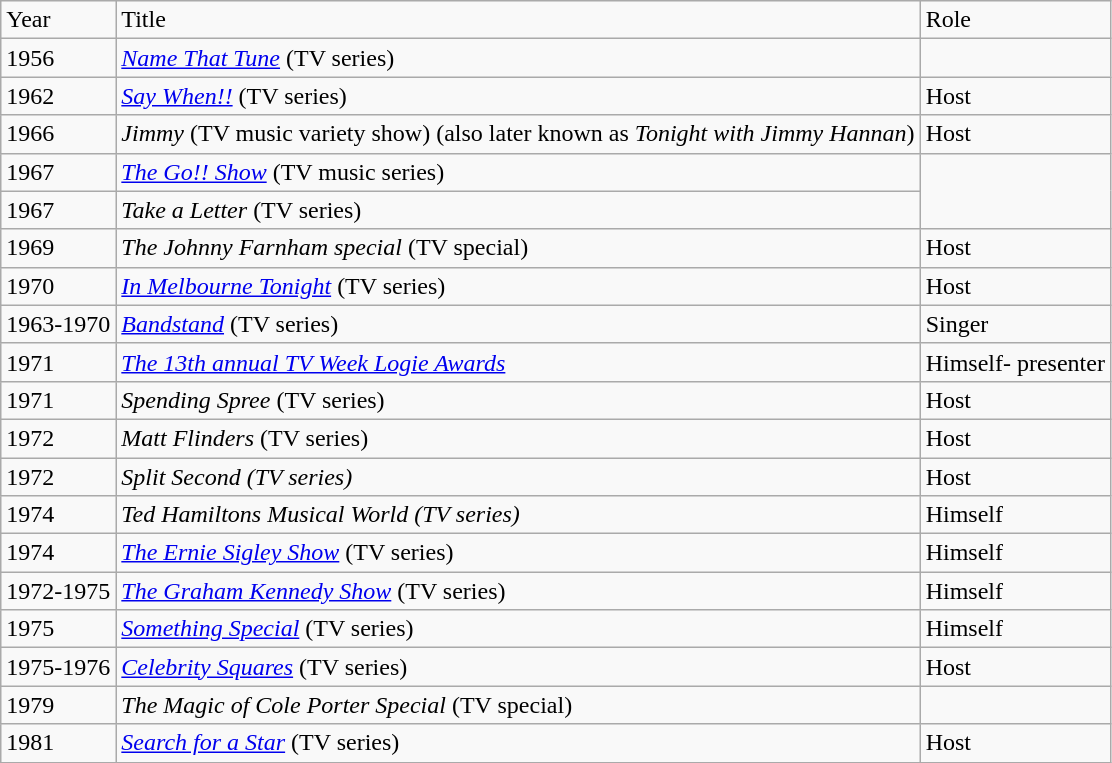<table class="wikitable">
<tr>
<td>Year</td>
<td>Title</td>
<td>Role</td>
</tr>
<tr>
<td>1956</td>
<td><em><a href='#'>Name That Tune</a></em> (TV series)</td>
</tr>
<tr>
<td>1962</td>
<td><em><a href='#'>Say When!!</a></em> (TV series)</td>
<td>Host</td>
</tr>
<tr>
<td>1966</td>
<td><em>Jimmy</em> (TV music variety show)  (also later known as <em>Tonight with Jimmy Hannan</em>)</td>
<td>Host</td>
</tr>
<tr>
<td>1967</td>
<td><em><a href='#'>The Go!! Show</a></em> (TV music series)</td>
</tr>
<tr>
<td>1967</td>
<td><em>Take a Letter</em> (TV series)</td>
</tr>
<tr>
<td>1969</td>
<td><em>The Johnny Farnham special</em> (TV special)</td>
<td>Host</td>
</tr>
<tr>
<td>1970</td>
<td><em><a href='#'>In Melbourne Tonight</a></em> (TV series)</td>
<td>Host</td>
</tr>
<tr>
<td>1963-1970</td>
<td><em><a href='#'>Bandstand</a></em> (TV series)</td>
<td>Singer</td>
</tr>
<tr>
<td>1971</td>
<td><em><a href='#'>The 13th annual TV Week Logie Awards</a></em></td>
<td>Himself- presenter</td>
</tr>
<tr>
<td>1971</td>
<td><em>Spending Spree</em> (TV series)</td>
<td>Host</td>
</tr>
<tr>
<td>1972</td>
<td><em>Matt Flinders</em> (TV series)</td>
<td>Host</td>
</tr>
<tr>
<td>1972</td>
<td><em>Split Second (TV series)</em></td>
<td>Host</td>
</tr>
<tr>
<td>1974</td>
<td><em>Ted Hamiltons Musical World (TV series)</em></td>
<td>Himself</td>
</tr>
<tr>
<td>1974</td>
<td><em><a href='#'>The Ernie Sigley Show</a></em> (TV series)</td>
<td>Himself</td>
</tr>
<tr>
<td>1972-1975</td>
<td><em><a href='#'>The Graham Kennedy Show</a></em> (TV series)</td>
<td>Himself</td>
</tr>
<tr>
<td>1975</td>
<td><em><a href='#'>Something Special</a></em> (TV series)</td>
<td>Himself</td>
</tr>
<tr>
<td>1975-1976</td>
<td><em><a href='#'>Celebrity Squares</a></em> (TV series)</td>
<td>Host</td>
</tr>
<tr>
<td>1979</td>
<td><em>The Magic of Cole Porter Special</em> (TV special)</td>
</tr>
<tr>
<td>1981</td>
<td><em><a href='#'>Search for a Star</a></em> (TV series)</td>
<td>Host</td>
</tr>
</table>
